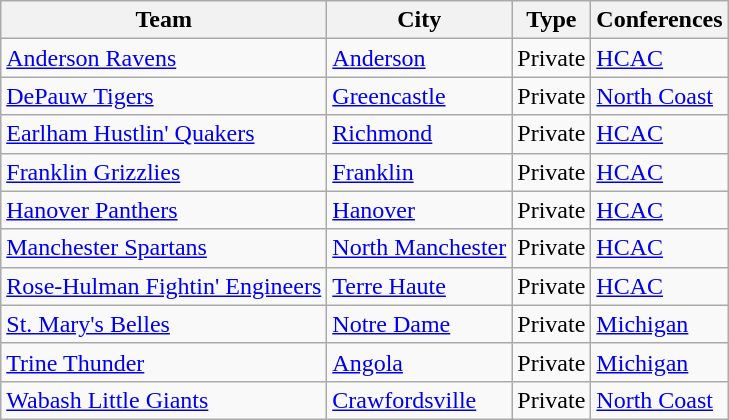<table class="sortable wikitable plainrowheaders">
<tr>
<th>Team</th>
<th>City</th>
<th>Type</th>
<th>Conferences</th>
</tr>
<tr>
<td><a href='#'>Anderson Ravens</a></td>
<td><a href='#'>Anderson</a></td>
<td>Private</td>
<td><a href='#'>HCAC</a></td>
</tr>
<tr>
<td><a href='#'>DePauw Tigers</a></td>
<td><a href='#'>Greencastle</a></td>
<td>Private</td>
<td><a href='#'>North Coast</a></td>
</tr>
<tr>
<td><a href='#'>Earlham Hustlin' Quakers</a></td>
<td><a href='#'>Richmond</a></td>
<td>Private</td>
<td><a href='#'>HCAC</a></td>
</tr>
<tr>
<td><a href='#'>Franklin Grizzlies</a></td>
<td><a href='#'>Franklin</a></td>
<td>Private</td>
<td><a href='#'>HCAC</a></td>
</tr>
<tr>
<td><a href='#'>Hanover Panthers</a></td>
<td><a href='#'>Hanover</a></td>
<td>Private</td>
<td><a href='#'>HCAC</a></td>
</tr>
<tr>
<td><a href='#'>Manchester Spartans</a></td>
<td><a href='#'>North Manchester</a></td>
<td>Private</td>
<td><a href='#'>HCAC</a></td>
</tr>
<tr>
<td><a href='#'>Rose-Hulman Fightin' Engineers</a></td>
<td><a href='#'>Terre Haute</a></td>
<td>Private</td>
<td><a href='#'>HCAC</a></td>
</tr>
<tr>
<td><a href='#'>St. Mary's Belles</a></td>
<td><a href='#'>Notre Dame</a></td>
<td>Private</td>
<td><a href='#'>Michigan</a></td>
</tr>
<tr>
<td><a href='#'>Trine Thunder</a></td>
<td><a href='#'>Angola</a></td>
<td>Private</td>
<td><a href='#'>Michigan</a></td>
</tr>
<tr>
<td><a href='#'>Wabash Little Giants</a></td>
<td><a href='#'>Crawfordsville</a></td>
<td>Private</td>
<td><a href='#'>North Coast</a></td>
</tr>
</table>
